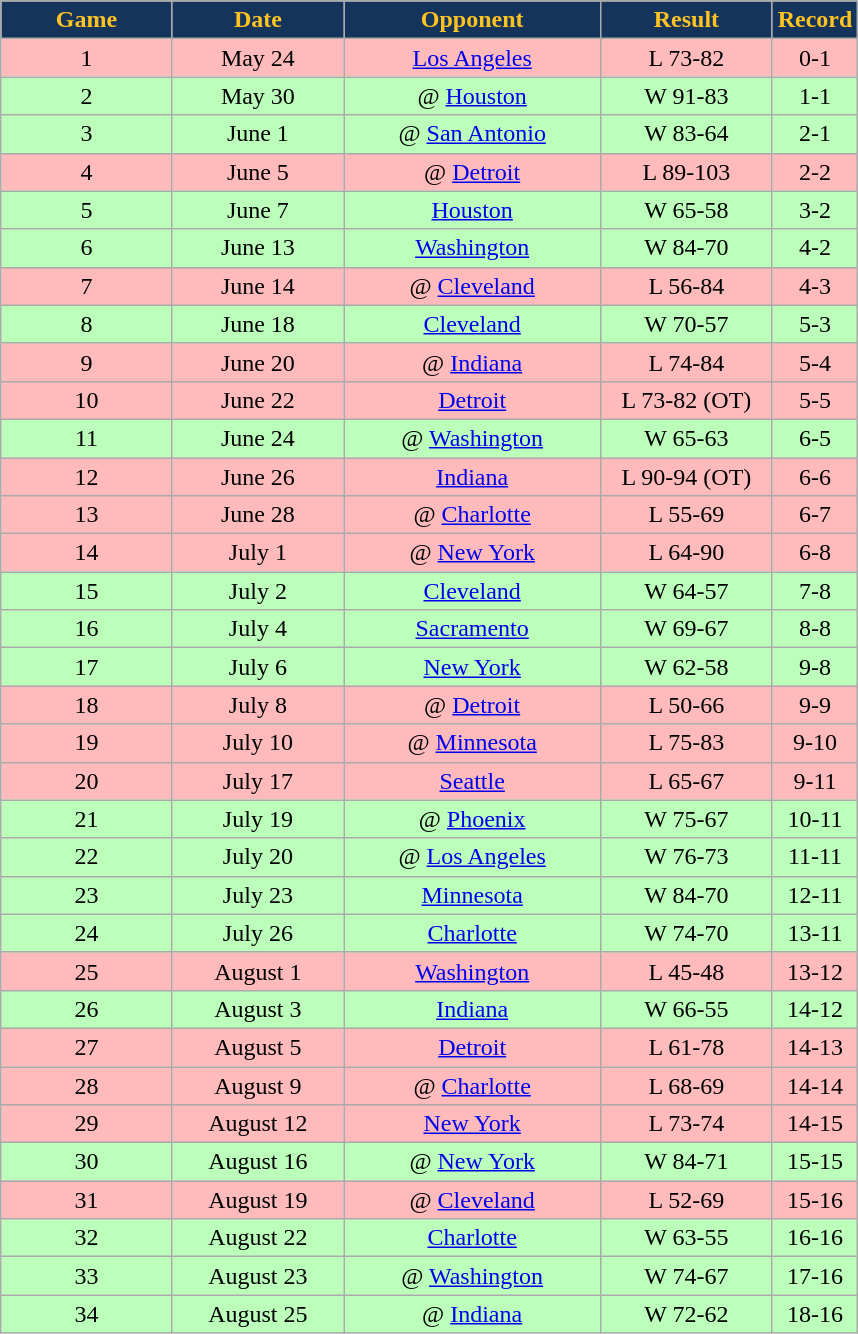<table class="wikitable sortable sortable">
<tr>
<th style="background:#14345B; color:#ffc322;" width="20%">Game</th>
<th style="background:#14345B; color:#ffc322;" width="20%">Date</th>
<th style="background:#14345B; color:#ffc322;" width="30%">Opponent</th>
<th style="background:#14345B; color:#ffc322;" width="20%">Result</th>
<th style="background:#14345B; color:#ffc322;" width="20%">Record</th>
</tr>
<tr align="center" bgcolor="ffbbbb">
<td>1</td>
<td>May 24</td>
<td><a href='#'>Los Angeles</a></td>
<td>L 73-82</td>
<td>0-1</td>
</tr>
<tr align="center" bgcolor="bbffbb">
<td>2</td>
<td>May 30</td>
<td>@ <a href='#'>Houston</a></td>
<td>W 91-83</td>
<td>1-1</td>
</tr>
<tr align="center" bgcolor="bbffbb">
<td>3</td>
<td>June 1</td>
<td>@ <a href='#'>San Antonio</a></td>
<td>W 83-64</td>
<td>2-1</td>
</tr>
<tr align="center" bgcolor="ffbbbb">
<td>4</td>
<td>June 5</td>
<td>@ <a href='#'>Detroit</a></td>
<td>L 89-103</td>
<td>2-2</td>
</tr>
<tr align="center" bgcolor="bbffbb">
<td>5</td>
<td>June 7</td>
<td><a href='#'>Houston</a></td>
<td>W 65-58</td>
<td>3-2</td>
</tr>
<tr align="center" bgcolor="bbffbb">
<td>6</td>
<td>June 13</td>
<td><a href='#'>Washington</a></td>
<td>W 84-70</td>
<td>4-2</td>
</tr>
<tr align="center" bgcolor="ffbbbb">
<td>7</td>
<td>June 14</td>
<td>@ <a href='#'>Cleveland</a></td>
<td>L 56-84</td>
<td>4-3</td>
</tr>
<tr align="center" bgcolor="bbffbb">
<td>8</td>
<td>June 18</td>
<td><a href='#'>Cleveland</a></td>
<td>W 70-57</td>
<td>5-3</td>
</tr>
<tr align="center" bgcolor="ffbbbb">
<td>9</td>
<td>June 20</td>
<td>@ <a href='#'>Indiana</a></td>
<td>L 74-84</td>
<td>5-4</td>
</tr>
<tr align="center" bgcolor="ffbbbb">
<td>10</td>
<td>June 22</td>
<td><a href='#'>Detroit</a></td>
<td>L 73-82 (OT)</td>
<td>5-5</td>
</tr>
<tr align="center" bgcolor="bbffbb">
<td>11</td>
<td>June 24</td>
<td>@ <a href='#'>Washington</a></td>
<td>W 65-63</td>
<td>6-5</td>
</tr>
<tr align="center" bgcolor="ffbbbb">
<td>12</td>
<td>June 26</td>
<td><a href='#'>Indiana</a></td>
<td>L 90-94 (OT)</td>
<td>6-6</td>
</tr>
<tr align="center" bgcolor="ffbbbb">
<td>13</td>
<td>June 28</td>
<td>@ <a href='#'>Charlotte</a></td>
<td>L 55-69</td>
<td>6-7</td>
</tr>
<tr align="center" bgcolor="ffbbbb">
<td>14</td>
<td>July 1</td>
<td>@ <a href='#'>New York</a></td>
<td>L 64-90</td>
<td>6-8</td>
</tr>
<tr align="center" bgcolor="bbffbb">
<td>15</td>
<td>July 2</td>
<td><a href='#'>Cleveland</a></td>
<td>W 64-57</td>
<td>7-8</td>
</tr>
<tr align="center" bgcolor="bbffbb">
<td>16</td>
<td>July 4</td>
<td><a href='#'>Sacramento</a></td>
<td>W 69-67</td>
<td>8-8</td>
</tr>
<tr align="center" bgcolor="bbffbb">
<td>17</td>
<td>July 6</td>
<td><a href='#'>New York</a></td>
<td>W 62-58</td>
<td>9-8</td>
</tr>
<tr align="center" bgcolor="ffbbbb">
<td>18</td>
<td>July 8</td>
<td>@ <a href='#'>Detroit</a></td>
<td>L 50-66</td>
<td>9-9</td>
</tr>
<tr align="center" bgcolor="ffbbbb">
<td>19</td>
<td>July 10</td>
<td>@ <a href='#'>Minnesota</a></td>
<td>L 75-83</td>
<td>9-10</td>
</tr>
<tr align="center" bgcolor="ffbbbb">
<td>20</td>
<td>July 17</td>
<td><a href='#'>Seattle</a></td>
<td>L 65-67</td>
<td>9-11</td>
</tr>
<tr align="center" bgcolor="bbffbb">
<td>21</td>
<td>July 19</td>
<td>@ <a href='#'>Phoenix</a></td>
<td>W 75-67</td>
<td>10-11</td>
</tr>
<tr align="center" bgcolor="bbffbb">
<td>22</td>
<td>July 20</td>
<td>@ <a href='#'>Los Angeles</a></td>
<td>W 76-73</td>
<td>11-11</td>
</tr>
<tr align="center" bgcolor="bbffbb">
<td>23</td>
<td>July 23</td>
<td><a href='#'>Minnesota</a></td>
<td>W 84-70</td>
<td>12-11</td>
</tr>
<tr align="center" bgcolor="bbffbb">
<td>24</td>
<td>July 26</td>
<td><a href='#'>Charlotte</a></td>
<td>W 74-70</td>
<td>13-11</td>
</tr>
<tr align="center" bgcolor="ffbbbb">
<td>25</td>
<td>August 1</td>
<td><a href='#'>Washington</a></td>
<td>L 45-48</td>
<td>13-12</td>
</tr>
<tr align="center" bgcolor="bbffbb">
<td>26</td>
<td>August 3</td>
<td><a href='#'>Indiana</a></td>
<td>W 66-55</td>
<td>14-12</td>
</tr>
<tr align="center" bgcolor="ffbbbb">
<td>27</td>
<td>August 5</td>
<td><a href='#'>Detroit</a></td>
<td>L 61-78</td>
<td>14-13</td>
</tr>
<tr align="center" bgcolor="ffbbbb">
<td>28</td>
<td>August 9</td>
<td>@ <a href='#'>Charlotte</a></td>
<td>L 68-69</td>
<td>14-14</td>
</tr>
<tr align="center" bgcolor="ffbbbb">
<td>29</td>
<td>August 12</td>
<td><a href='#'>New York</a></td>
<td>L 73-74</td>
<td>14-15</td>
</tr>
<tr align="center" bgcolor="bbffbb">
<td>30</td>
<td>August 16</td>
<td>@ <a href='#'>New York</a></td>
<td>W 84-71</td>
<td>15-15</td>
</tr>
<tr align="center" bgcolor="ffbbbb">
<td>31</td>
<td>August 19</td>
<td>@ <a href='#'>Cleveland</a></td>
<td>L 52-69</td>
<td>15-16</td>
</tr>
<tr align="center" bgcolor="bbffbb">
<td>32</td>
<td>August 22</td>
<td><a href='#'>Charlotte</a></td>
<td>W 63-55</td>
<td>16-16</td>
</tr>
<tr align="center" bgcolor="bbffbb">
<td>33</td>
<td>August 23</td>
<td>@ <a href='#'>Washington</a></td>
<td>W 74-67</td>
<td>17-16</td>
</tr>
<tr align="center" bgcolor="bbffbb">
<td>34</td>
<td>August 25</td>
<td>@ <a href='#'>Indiana</a></td>
<td>W 72-62</td>
<td>18-16</td>
</tr>
</table>
